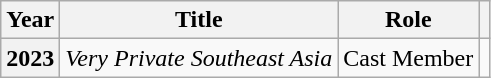<table class="wikitable sortable plainrowheaders">
<tr>
<th scope="col">Year</th>
<th scope="col">Title</th>
<th scope="col">Role</th>
<th scope="col" class="unsortable"></th>
</tr>
<tr>
<th scope="row">2023</th>
<td><em>Very Private Southeast Asia</em></td>
<td>Cast Member</td>
<td style="text-align:center"></td>
</tr>
</table>
